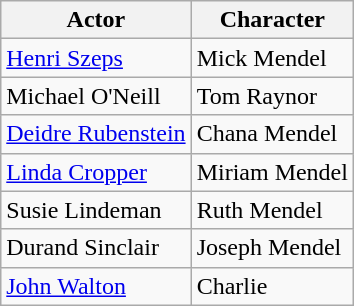<table class="wikitable">
<tr>
<th>Actor</th>
<th>Character</th>
</tr>
<tr>
<td><a href='#'>Henri Szeps</a></td>
<td>Mick Mendel</td>
</tr>
<tr>
<td>Michael O'Neill</td>
<td>Tom Raynor</td>
</tr>
<tr>
<td><a href='#'>Deidre Rubenstein</a></td>
<td>Chana Mendel</td>
</tr>
<tr>
<td><a href='#'>Linda Cropper</a></td>
<td>Miriam Mendel</td>
</tr>
<tr>
<td>Susie Lindeman</td>
<td>Ruth Mendel</td>
</tr>
<tr>
<td>Durand Sinclair</td>
<td>Joseph Mendel</td>
</tr>
<tr>
<td><a href='#'>John Walton</a></td>
<td>Charlie</td>
</tr>
</table>
